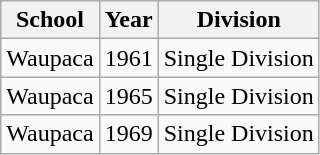<table class="wikitable">
<tr>
<th>School</th>
<th>Year</th>
<th>Division</th>
</tr>
<tr>
<td>Waupaca</td>
<td>1961</td>
<td>Single Division</td>
</tr>
<tr>
<td>Waupaca</td>
<td>1965</td>
<td>Single Division</td>
</tr>
<tr>
<td>Waupaca</td>
<td>1969</td>
<td>Single Division</td>
</tr>
</table>
